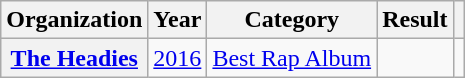<table class="wikitable sortable plainrowheaders" style="border:none; margin:0;">
<tr>
<th scope="col">Organization</th>
<th scope="col">Year</th>
<th scope="col">Category</th>
<th scope="col">Result</th>
<th class="unsortable" scope="col"></th>
</tr>
<tr>
<th scope="row"><a href='#'>The Headies</a></th>
<td><a href='#'>2016</a></td>
<td><a href='#'>Best Rap Album</a></td>
<td></td>
<td></td>
</tr>
</table>
